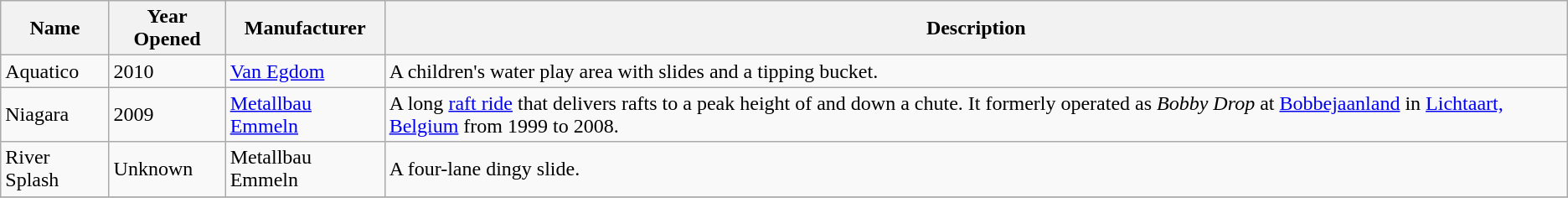<table class="wikitable sortable">
<tr>
<th>Name</th>
<th>Year Opened</th>
<th>Manufacturer</th>
<th>Description</th>
</tr>
<tr>
<td>Aquatico</td>
<td>2010</td>
<td><a href='#'>Van Egdom</a></td>
<td>A children's water play area with slides and a tipping bucket.</td>
</tr>
<tr>
<td>Niagara</td>
<td>2009</td>
<td><a href='#'>Metallbau Emmeln</a></td>
<td>A  long <a href='#'>raft ride</a> that delivers rafts to a peak height of  and down a chute. It formerly operated as <em>Bobby Drop</em> at <a href='#'>Bobbejaanland</a> in <a href='#'>Lichtaart, Belgium</a> from 1999 to 2008.</td>
</tr>
<tr>
<td>River Splash</td>
<td>Unknown</td>
<td>Metallbau Emmeln</td>
<td>A four-lane dingy slide.</td>
</tr>
<tr>
</tr>
</table>
